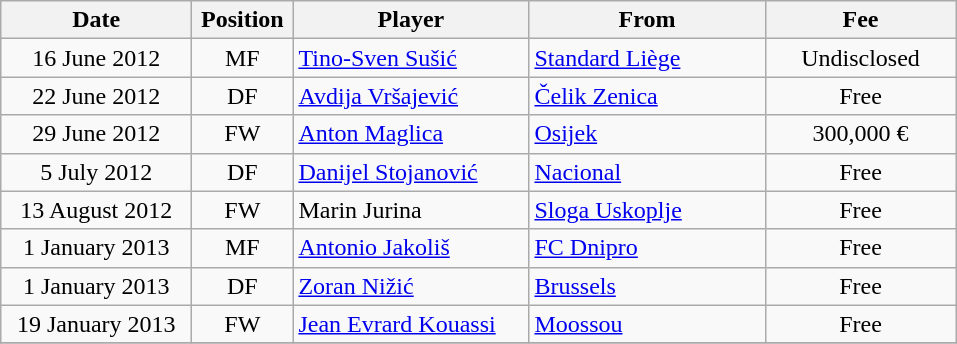<table class="wikitable" style="text-align: center;">
<tr>
<th width=120>Date</th>
<th width=60>Position</th>
<th width=150>Player</th>
<th width=150>From</th>
<th width=120>Fee</th>
</tr>
<tr>
<td>16 June 2012</td>
<td>MF</td>
<td style="text-align:left;"> <a href='#'>Tino-Sven Sušić</a></td>
<td style="text-align:left;"><a href='#'>Standard Liège</a></td>
<td>Undisclosed</td>
</tr>
<tr>
<td>22 June 2012</td>
<td>DF</td>
<td style="text-align:left;"> <a href='#'>Avdija Vršajević</a></td>
<td style="text-align:left;"><a href='#'>Čelik Zenica</a></td>
<td>Free</td>
</tr>
<tr>
<td>29 June 2012</td>
<td>FW</td>
<td style="text-align:left;"> <a href='#'>Anton Maglica</a></td>
<td style="text-align:left;"><a href='#'>Osijek</a></td>
<td>300,000 €</td>
</tr>
<tr>
<td>5 July 2012</td>
<td>DF</td>
<td style="text-align:left;"> <a href='#'>Danijel Stojanović</a></td>
<td style="text-align:left;"><a href='#'>Nacional</a></td>
<td>Free</td>
</tr>
<tr>
<td>13 August 2012</td>
<td>FW</td>
<td style="text-align:left;"> Marin Jurina</td>
<td style="text-align:left;"><a href='#'>Sloga Uskoplje</a></td>
<td>Free</td>
</tr>
<tr>
<td>1 January 2013</td>
<td>MF</td>
<td style="text-align:left;"> <a href='#'>Antonio Jakoliš</a></td>
<td style="text-align:left;"><a href='#'>FC Dnipro</a></td>
<td>Free</td>
</tr>
<tr>
<td>1 January 2013</td>
<td>DF</td>
<td style="text-align:left;"> <a href='#'>Zoran Nižić</a></td>
<td style="text-align:left;"><a href='#'>Brussels</a></td>
<td>Free</td>
</tr>
<tr>
<td>19 January 2013</td>
<td>FW</td>
<td style="text-align:left;"> <a href='#'>Jean Evrard Kouassi</a></td>
<td style="text-align:left;"><a href='#'>Moossou</a></td>
<td>Free</td>
</tr>
<tr>
</tr>
</table>
